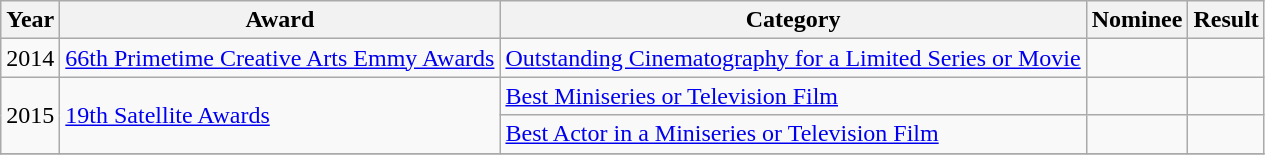<table class="wikitable">
<tr>
<th>Year</th>
<th>Award</th>
<th>Category</th>
<th>Nominee</th>
<th>Result</th>
</tr>
<tr>
<td>2014</td>
<td><a href='#'>66th Primetime Creative Arts Emmy Awards</a></td>
<td><a href='#'>Outstanding Cinematography for a Limited Series or Movie</a></td>
<td></td>
<td></td>
</tr>
<tr>
<td rowspan="2">2015</td>
<td rowspan="2"><a href='#'>19th Satellite Awards</a></td>
<td><a href='#'>Best Miniseries or Television Film</a></td>
<td></td>
<td></td>
</tr>
<tr>
<td><a href='#'>Best Actor in a Miniseries or Television Film</a></td>
<td></td>
<td></td>
</tr>
<tr>
</tr>
</table>
